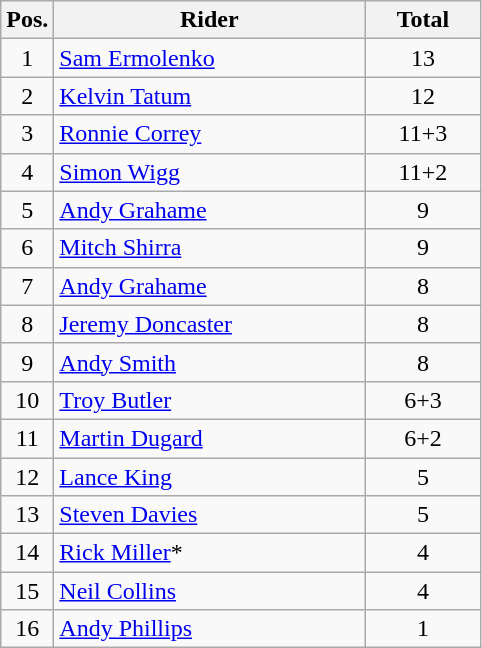<table class=wikitable>
<tr>
<th width=25px>Pos.</th>
<th width=200px>Rider</th>
<th width=70px>Total</th>
</tr>
<tr align=center >
<td>1</td>
<td align=left> <a href='#'>Sam Ermolenko</a></td>
<td>13</td>
</tr>
<tr align=center >
<td>2</td>
<td align=left> <a href='#'>Kelvin Tatum</a></td>
<td>12</td>
</tr>
<tr align=center >
<td>3</td>
<td align=left> <a href='#'>Ronnie Correy</a></td>
<td>11+3</td>
</tr>
<tr align=center >
<td>4</td>
<td align=left> <a href='#'>Simon Wigg</a></td>
<td>11+2</td>
</tr>
<tr align=center >
<td>5</td>
<td align=left> <a href='#'>Andy Grahame</a></td>
<td>9</td>
</tr>
<tr align=center >
<td>6</td>
<td align=left> <a href='#'>Mitch Shirra</a></td>
<td>9</td>
</tr>
<tr align=center >
<td>7</td>
<td align=left> <a href='#'>Andy Grahame</a></td>
<td>8</td>
</tr>
<tr align=center >
<td>8</td>
<td align=left> <a href='#'>Jeremy Doncaster</a></td>
<td>8</td>
</tr>
<tr align=center >
<td>9</td>
<td align=left> <a href='#'>Andy Smith</a></td>
<td>8</td>
</tr>
<tr align=center >
<td>10</td>
<td align=left> <a href='#'>Troy Butler</a></td>
<td>6+3</td>
</tr>
<tr align=center>
<td>11</td>
<td align=left> <a href='#'>Martin Dugard</a></td>
<td>6+2</td>
</tr>
<tr align=center>
<td>12</td>
<td align=left> <a href='#'>Lance King</a></td>
<td>5</td>
</tr>
<tr align=center>
<td>13</td>
<td align=left> <a href='#'>Steven Davies</a></td>
<td>5</td>
</tr>
<tr align=center>
<td>14</td>
<td align=left> <a href='#'>Rick Miller</a>*</td>
<td>4</td>
</tr>
<tr align=center>
<td>15</td>
<td align=left> <a href='#'>Neil Collins</a></td>
<td>4</td>
</tr>
<tr align=center>
<td>16</td>
<td align=left> <a href='#'>Andy Phillips</a></td>
<td>1</td>
</tr>
</table>
